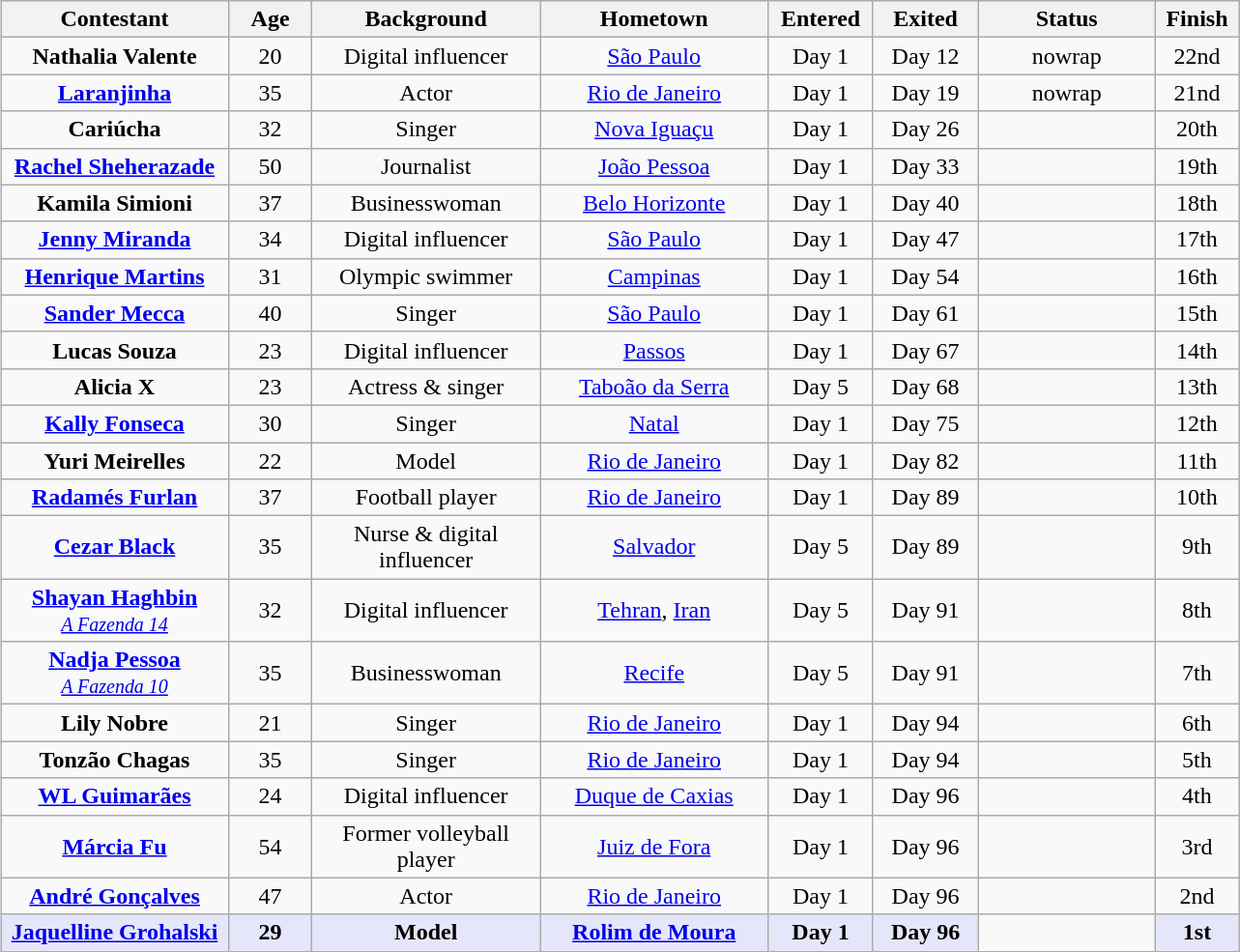<table class= "wikitable sortable" style="text-align: center; margin:auto; align: center">
<tr>
<th width=150>Contestant</th>
<th width=050>Age</th>
<th width=150>Background </th>
<th width=150>Hometown</th>
<th width=065>Entered</th>
<th width=065>Exited</th>
<th width=115>Status</th>
<th width=050>Finish</th>
</tr>
<tr>
<td><strong>Nathalia Valente</strong></td>
<td>20</td>
<td>Digital influencer</td>
<td><a href='#'>São Paulo</a></td>
<td>Day 1</td>
<td>Day 12</td>
<td>nowrap </td>
<td>22nd</td>
</tr>
<tr>
<td><strong><a href='#'>Laranjinha</a></strong></td>
<td>35</td>
<td>Actor</td>
<td><a href='#'>Rio de Janeiro</a></td>
<td>Day 1</td>
<td>Day 19</td>
<td>nowrap </td>
<td>21nd</td>
</tr>
<tr>
<td><strong>Cariúcha</strong></td>
<td>32</td>
<td>Singer</td>
<td><a href='#'>Nova Iguaçu</a></td>
<td>Day 1</td>
<td>Day 26</td>
<td></td>
<td>20th</td>
</tr>
<tr>
<td><strong><a href='#'>Rachel Sheherazade</a></strong></td>
<td>50</td>
<td>Journalist</td>
<td><a href='#'>João Pessoa</a></td>
<td>Day 1</td>
<td>Day 33</td>
<td></td>
<td>19th</td>
</tr>
<tr>
<td><strong>Kamila Simioni</strong> </td>
<td>37</td>
<td>Businesswoman</td>
<td><a href='#'>Belo Horizonte</a></td>
<td>Day 1</td>
<td>Day 40</td>
<td></td>
<td>18th</td>
</tr>
<tr>
<td><strong><a href='#'>Jenny Miranda</a></strong></td>
<td>34</td>
<td>Digital influencer</td>
<td><a href='#'>São Paulo</a></td>
<td>Day 1</td>
<td>Day 47</td>
<td></td>
<td>17th</td>
</tr>
<tr>
<td><strong><a href='#'>Henrique Martins</a></strong></td>
<td>31</td>
<td>Olympic swimmer</td>
<td><a href='#'>Campinas</a></td>
<td>Day 1</td>
<td>Day 54</td>
<td></td>
<td>16th</td>
</tr>
<tr>
<td><strong><a href='#'>Sander Mecca</a></strong></td>
<td>40</td>
<td>Singer</td>
<td><a href='#'>São Paulo</a></td>
<td>Day 1</td>
<td>Day 61</td>
<td></td>
<td>15th</td>
</tr>
<tr>
<td><strong>Lucas Souza</strong></td>
<td>23</td>
<td>Digital influencer</td>
<td><a href='#'>Passos</a></td>
<td>Day 1</td>
<td>Day 67</td>
<td></td>
<td>14th</td>
</tr>
<tr>
<td><strong>Alicia X</strong></td>
<td>23</td>
<td>Actress & singer</td>
<td><a href='#'>Taboão da Serra</a></td>
<td>Day 5</td>
<td>Day 68</td>
<td></td>
<td>13th</td>
</tr>
<tr>
<td><strong><a href='#'>Kally Fonseca</a></strong></td>
<td>30</td>
<td>Singer</td>
<td><a href='#'>Natal</a></td>
<td>Day 1</td>
<td>Day 75</td>
<td></td>
<td>12th</td>
</tr>
<tr>
<td><strong>Yuri Meirelles</strong></td>
<td>22</td>
<td>Model</td>
<td><a href='#'>Rio de Janeiro</a></td>
<td>Day 1</td>
<td>Day 82</td>
<td></td>
<td>11th</td>
</tr>
<tr>
<td><strong><a href='#'>Radamés Furlan</a></strong></td>
<td>37</td>
<td>Football player</td>
<td><a href='#'>Rio de Janeiro</a></td>
<td>Day 1</td>
<td>Day 89</td>
<td></td>
<td>10th</td>
</tr>
<tr>
<td nowrap><strong><a href='#'>Cezar Black</a></strong> </td>
<td>35</td>
<td>Nurse & digital influencer</td>
<td><a href='#'>Salvador</a></td>
<td>Day 5</td>
<td>Day 89</td>
<td></td>
<td>9th</td>
</tr>
<tr>
<td><strong><a href='#'>Shayan Haghbin</a></strong><br><small><em><a href='#'>A Fazenda 14</a></em></small></td>
<td>32</td>
<td>Digital influencer</td>
<td><a href='#'>Tehran</a>, <a href='#'>Iran</a></td>
<td>Day 5</td>
<td>Day 91</td>
<td></td>
<td>8th</td>
</tr>
<tr>
<td><strong><a href='#'>Nadja Pessoa</a></strong><br><small><em><a href='#'>A Fazenda 10</a></em></small></td>
<td>35</td>
<td>Businesswoman</td>
<td><a href='#'>Recife</a></td>
<td>Day 5</td>
<td>Day 91</td>
<td></td>
<td>7th</td>
</tr>
<tr>
<td><strong>Lily Nobre</strong></td>
<td>21</td>
<td>Singer</td>
<td><a href='#'>Rio de Janeiro</a></td>
<td>Day 1</td>
<td>Day 94</td>
<td></td>
<td>6th</td>
</tr>
<tr>
<td><strong>Tonzão Chagas</strong></td>
<td>35</td>
<td>Singer</td>
<td><a href='#'>Rio de Janeiro</a></td>
<td>Day 1</td>
<td>Day 94</td>
<td></td>
<td>5th</td>
</tr>
<tr>
<td><strong><a href='#'>WL Guimarães</a></strong></td>
<td>24</td>
<td>Digital influencer</td>
<td nowrap><a href='#'>Duque de Caxias</a></td>
<td>Day 1</td>
<td>Day 96</td>
<td></td>
<td>4th</td>
</tr>
<tr>
<td><strong><a href='#'>Márcia Fu</a></strong></td>
<td>54</td>
<td>Former volleyball player</td>
<td><a href='#'>Juiz de Fora</a></td>
<td>Day 1</td>
<td>Day 96</td>
<td></td>
<td>3rd</td>
</tr>
<tr>
<td><strong><a href='#'>André Gonçalves</a></strong></td>
<td>47</td>
<td>Actor</td>
<td><a href='#'>Rio de Janeiro</a></td>
<td>Day 1</td>
<td>Day 96</td>
<td><br></td>
<td>2nd</td>
</tr>
<tr>
<td bgcolor="E6E6FA" nowrap><strong><a href='#'>Jaquelline Grohalski</a></strong></td>
<td bgcolor="E6E6FA"><strong>29</strong></td>
<td bgcolor="E6E6FA"><strong>Model</strong></td>
<td bgcolor="E6E6FA"><strong><a href='#'>Rolim de Moura</a></strong></td>
<td bgcolor="E6E6FA"><strong>Day 1</strong></td>
<td bgcolor="E6E6FA"><strong>Day 96</strong></td>
<td></td>
<td bgcolor="E6E6FA"><strong>1st</strong></td>
</tr>
</table>
